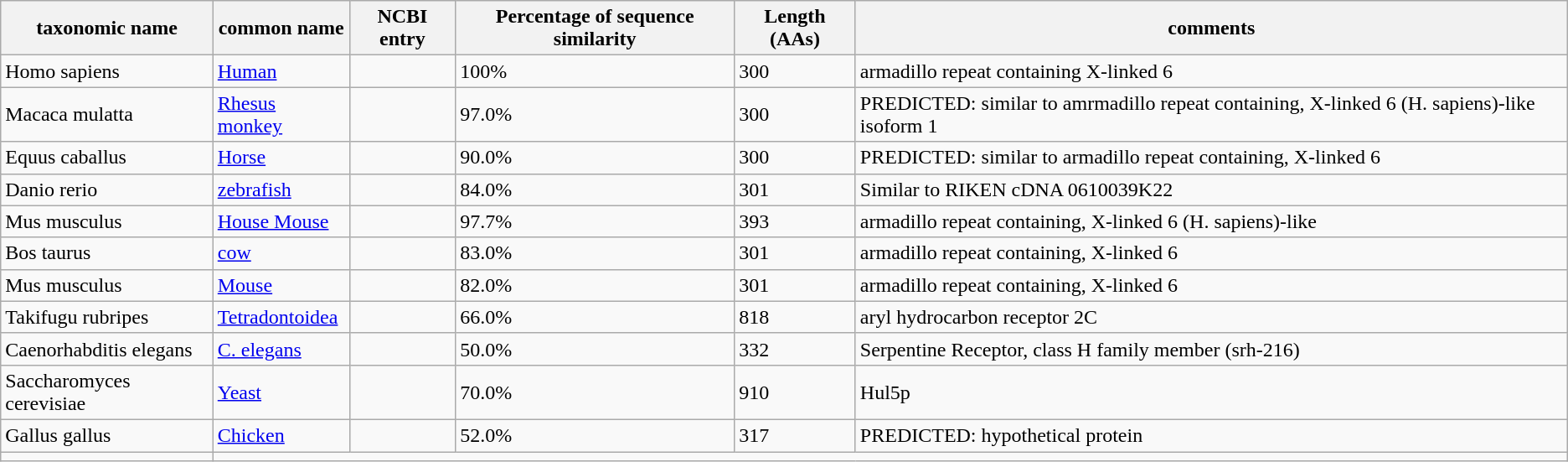<table class="wikitable">
<tr>
<th>taxonomic name</th>
<th>common name</th>
<th>NCBI entry</th>
<th>Percentage of sequence similarity</th>
<th>Length (AAs)</th>
<th>comments</th>
</tr>
<tr>
<td>Homo sapiens</td>
<td><a href='#'>Human</a></td>
<td></td>
<td>100%</td>
<td>300</td>
<td>armadillo repeat containing X-linked 6</td>
</tr>
<tr>
<td>Macaca mulatta</td>
<td><a href='#'>Rhesus monkey</a></td>
<td></td>
<td>97.0%</td>
<td>300</td>
<td>PREDICTED: similar to amrmadillo repeat containing, X-linked 6 (H. sapiens)-like isoform 1</td>
</tr>
<tr>
<td>Equus caballus</td>
<td><a href='#'>Horse</a></td>
<td></td>
<td>90.0%</td>
<td>300</td>
<td>PREDICTED: similar to armadillo repeat containing, X-linked 6</td>
</tr>
<tr>
<td>Danio rerio</td>
<td><a href='#'>zebrafish</a></td>
<td></td>
<td>84.0%</td>
<td>301</td>
<td>Similar to RIKEN cDNA 0610039K22</td>
</tr>
<tr>
<td>Mus musculus</td>
<td><a href='#'>House Mouse</a></td>
<td></td>
<td>97.7%</td>
<td>393</td>
<td>armadillo repeat containing, X-linked 6 (H. sapiens)-like</td>
</tr>
<tr>
<td>Bos taurus</td>
<td><a href='#'>cow</a></td>
<td></td>
<td>83.0%</td>
<td>301</td>
<td>armadillo repeat containing, X-linked 6</td>
</tr>
<tr>
<td>Mus musculus</td>
<td><a href='#'>Mouse</a></td>
<td></td>
<td>82.0%</td>
<td>301</td>
<td>armadillo repeat containing, X-linked 6</td>
</tr>
<tr>
<td>Takifugu rubripes</td>
<td><a href='#'>Tetradontoidea</a></td>
<td></td>
<td>66.0%</td>
<td>818</td>
<td>aryl hydrocarbon receptor 2C</td>
</tr>
<tr>
<td>Caenorhabditis elegans</td>
<td><a href='#'>C. elegans</a></td>
<td></td>
<td>50.0%</td>
<td>332</td>
<td>Serpentine Receptor, class H family member (srh-216)</td>
</tr>
<tr>
<td>Saccharomyces cerevisiae</td>
<td><a href='#'>Yeast</a></td>
<td></td>
<td>70.0%</td>
<td>910</td>
<td>Hul5p</td>
</tr>
<tr>
<td>Gallus gallus</td>
<td><a href='#'>Chicken</a></td>
<td></td>
<td>52.0%</td>
<td>317</td>
<td>PREDICTED: hypothetical protein</td>
</tr>
<tr>
<td></td>
</tr>
</table>
